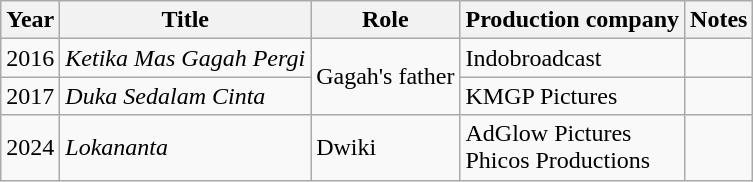<table class="wikitable sortable">
<tr>
<th>Year</th>
<th>Title</th>
<th>Role</th>
<th>Production company</th>
<th>Notes</th>
</tr>
<tr>
<td>2016</td>
<td><em>Ketika Mas Gagah Pergi</em></td>
<td rowspan="2">Gagah's father</td>
<td>Indobroadcast</td>
</tr>
<tr>
<td>2017</td>
<td><em>Duka Sedalam Cinta</em></td>
<td>KMGP Pictures</td>
<td></td>
</tr>
<tr>
<td>2024</td>
<td><em>Lokananta</em></td>
<td>Dwiki</td>
<td>AdGlow Pictures<br>Phicos Productions</td>
<td></td>
</tr>
</table>
